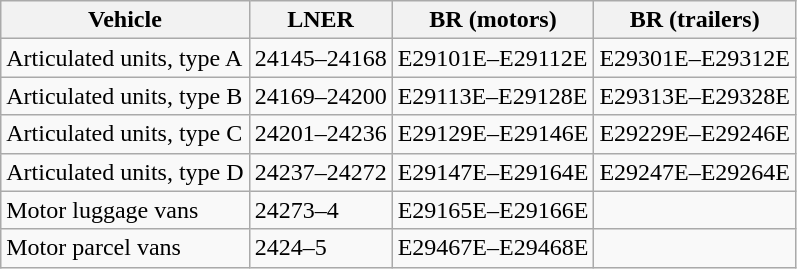<table class="wikitable">
<tr>
<th>Vehicle</th>
<th>LNER</th>
<th>BR (motors)</th>
<th>BR (trailers)</th>
</tr>
<tr>
<td>Articulated units, type A</td>
<td>24145–24168</td>
<td>E29101E–E29112E</td>
<td>E29301E–E29312E</td>
</tr>
<tr>
<td>Articulated units, type B</td>
<td>24169–24200</td>
<td>E29113E–E29128E</td>
<td>E29313E–E29328E</td>
</tr>
<tr>
<td>Articulated units, type C</td>
<td>24201–24236</td>
<td>E29129E–E29146E</td>
<td>E29229E–E29246E</td>
</tr>
<tr>
<td>Articulated units, type D</td>
<td>24237–24272</td>
<td>E29147E–E29164E</td>
<td>E29247E–E29264E</td>
</tr>
<tr>
<td>Motor luggage vans</td>
<td>24273–4</td>
<td>E29165E–E29166E</td>
<td></td>
</tr>
<tr>
<td>Motor parcel vans</td>
<td>2424–5</td>
<td>E29467E–E29468E</td>
<td></td>
</tr>
</table>
